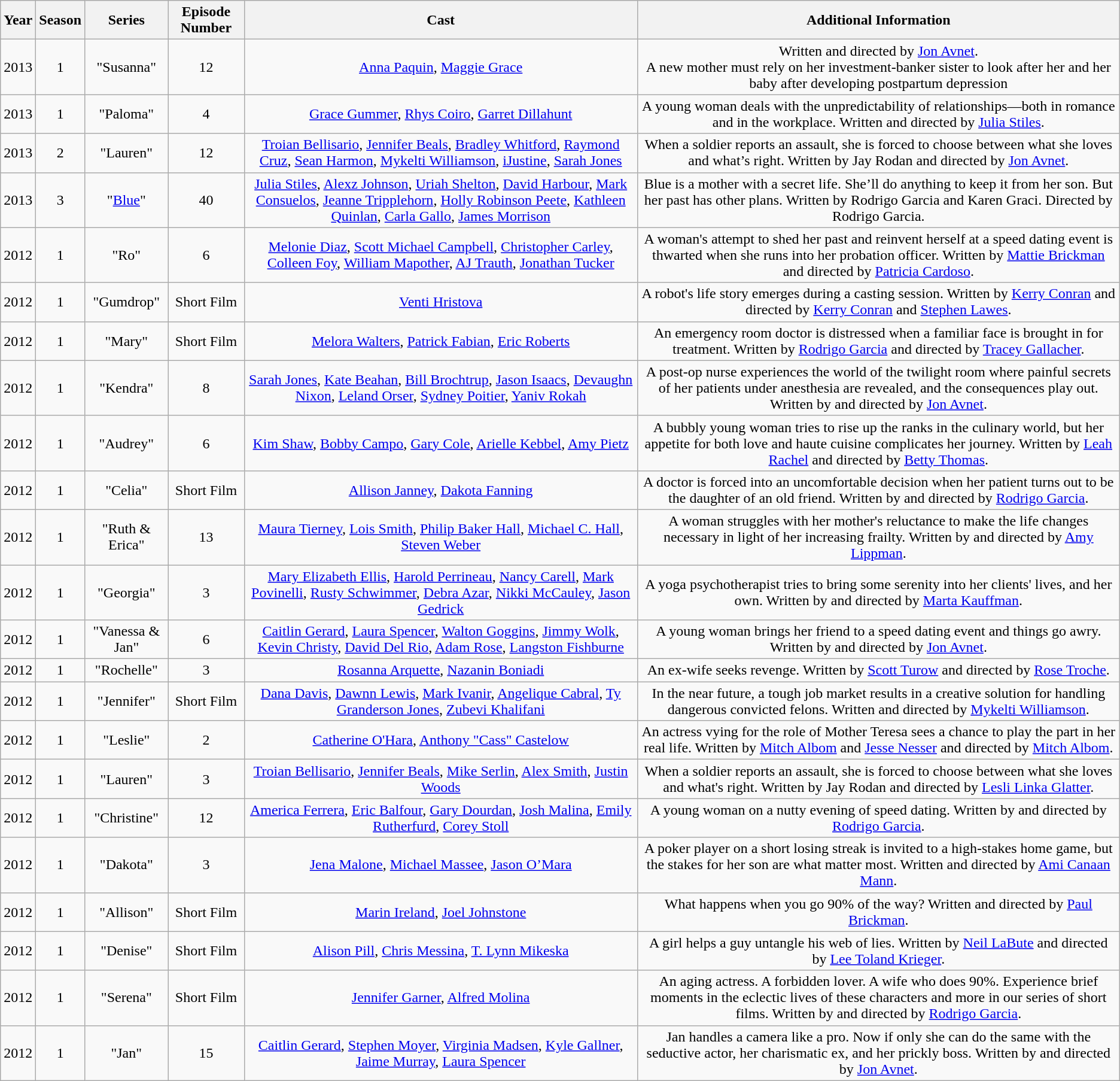<table class="wikitable" style="text-align:center;">
<tr>
<th>Year</th>
<th>Season</th>
<th>Series</th>
<th>Episode Number</th>
<th>Cast</th>
<th>Additional Information</th>
</tr>
<tr>
<td>2013</td>
<td>1</td>
<td>"Susanna"</td>
<td>12</td>
<td><a href='#'>Anna Paquin</a>, <a href='#'>Maggie Grace</a></td>
<td>Written and directed by <a href='#'>Jon Avnet</a>.<br>A new mother must rely on her investment-banker sister to look after her and her baby after developing postpartum depression </td>
</tr>
<tr>
<td>2013</td>
<td>1</td>
<td>"Paloma"</td>
<td>4</td>
<td><a href='#'>Grace Gummer</a>, <a href='#'>Rhys Coiro</a>, <a href='#'>Garret Dillahunt</a></td>
<td>A young woman deals with the unpredictability of relationships—both in romance and in the workplace.  Written and directed by <a href='#'>Julia Stiles</a>.</td>
</tr>
<tr>
<td>2013</td>
<td>2</td>
<td>"Lauren"</td>
<td>12</td>
<td><a href='#'>Troian Bellisario</a>, <a href='#'>Jennifer Beals</a>, <a href='#'>Bradley Whitford</a>, <a href='#'>Raymond Cruz</a>, <a href='#'>Sean Harmon</a>, <a href='#'>Mykelti Williamson</a>, <a href='#'>iJustine</a>, <a href='#'>Sarah Jones</a></td>
<td>When a soldier reports an assault, she is forced to choose between what she loves and what’s right.  Written by  Jay Rodan and directed by <a href='#'>Jon Avnet</a>.</td>
</tr>
<tr>
<td>2013</td>
<td>3</td>
<td>"<a href='#'>Blue</a>"</td>
<td>40</td>
<td><a href='#'>Julia Stiles</a>, <a href='#'>Alexz Johnson</a>, <a href='#'>Uriah Shelton</a>, <a href='#'>David Harbour</a>, <a href='#'>Mark Consuelos</a>, <a href='#'>Jeanne Tripplehorn</a>, <a href='#'>Holly Robinson Peete</a>, <a href='#'>Kathleen Quinlan</a>, <a href='#'>Carla Gallo</a>, <a href='#'>James Morrison</a></td>
<td>Blue is a mother with a secret life. She’ll do anything to keep it from her son. But her past has other plans.  Written by Rodrigo Garcia and Karen Graci. Directed by Rodrigo Garcia.</td>
</tr>
<tr>
<td>2012</td>
<td>1</td>
<td>"Ro"</td>
<td>6</td>
<td><a href='#'>Melonie Diaz</a>, <a href='#'>Scott Michael Campbell</a>, <a href='#'>Christopher Carley</a>, <a href='#'>Colleen Foy</a>, <a href='#'>William Mapother</a>, <a href='#'>AJ Trauth</a>, <a href='#'>Jonathan Tucker</a></td>
<td>A woman's attempt to shed her past and reinvent herself at a speed dating event is thwarted when she runs into her probation officer. Written by <a href='#'>Mattie Brickman</a> and directed by <a href='#'>Patricia Cardoso</a>.</td>
</tr>
<tr>
<td>2012</td>
<td>1</td>
<td>"Gumdrop"</td>
<td>Short Film</td>
<td><a href='#'>Venti Hristova</a></td>
<td>A robot's life story emerges during a casting session. Written by <a href='#'>Kerry Conran</a> and directed by <a href='#'>Kerry Conran</a> and <a href='#'>Stephen Lawes</a>.</td>
</tr>
<tr>
<td>2012</td>
<td>1</td>
<td>"Mary"</td>
<td>Short Film</td>
<td><a href='#'>Melora Walters</a>, <a href='#'>Patrick Fabian</a>, <a href='#'>Eric Roberts</a></td>
<td>An emergency room doctor is distressed when a familiar face is brought in for treatment. Written by <a href='#'>Rodrigo Garcia</a> and directed by <a href='#'>Tracey Gallacher</a>.</td>
</tr>
<tr>
<td>2012</td>
<td>1</td>
<td>"Kendra"</td>
<td>8</td>
<td><a href='#'>Sarah Jones</a>, <a href='#'>Kate Beahan</a>, <a href='#'>Bill Brochtrup</a>, <a href='#'>Jason Isaacs</a>, <a href='#'>Devaughn Nixon</a>, <a href='#'>Leland Orser</a>, <a href='#'>Sydney Poitier</a>, <a href='#'>Yaniv Rokah</a></td>
<td>A post-op nurse experiences the world of the twilight room where painful secrets of her patients under anesthesia are revealed, and the consequences play out. Written by and directed by <a href='#'>Jon Avnet</a>.</td>
</tr>
<tr>
<td>2012</td>
<td>1</td>
<td>"Audrey"</td>
<td>6</td>
<td><a href='#'>Kim Shaw</a>, <a href='#'>Bobby Campo</a>, <a href='#'>Gary Cole</a>, <a href='#'>Arielle Kebbel</a>, <a href='#'>Amy Pietz</a></td>
<td>A bubbly young woman tries to rise up the ranks in the culinary world, but her appetite for both love and haute cuisine complicates her journey.  Written by <a href='#'>Leah Rachel</a> and directed by <a href='#'>Betty Thomas</a>.</td>
</tr>
<tr>
<td>2012</td>
<td>1</td>
<td>"Celia"</td>
<td>Short Film</td>
<td><a href='#'>Allison Janney</a>, <a href='#'>Dakota Fanning</a></td>
<td>A doctor is forced into an uncomfortable decision when her patient turns out to be the daughter of an old friend. Written by and directed by <a href='#'>Rodrigo Garcia</a>.</td>
</tr>
<tr>
<td>2012</td>
<td>1</td>
<td>"Ruth & Erica"</td>
<td>13</td>
<td><a href='#'>Maura Tierney</a>, <a href='#'>Lois Smith</a>, <a href='#'>Philip Baker Hall</a>, <a href='#'>Michael C. Hall</a>, <a href='#'>Steven Weber</a></td>
<td>A woman struggles with her mother's reluctance to make the life changes necessary in light of her increasing frailty. Written by and directed by <a href='#'>Amy Lippman</a>.</td>
</tr>
<tr>
<td>2012</td>
<td>1</td>
<td>"Georgia"</td>
<td>3</td>
<td><a href='#'>Mary Elizabeth Ellis</a>, <a href='#'>Harold Perrineau</a>, <a href='#'>Nancy Carell</a>, <a href='#'>Mark Povinelli</a>, <a href='#'>Rusty Schwimmer</a>, <a href='#'>Debra Azar</a>, <a href='#'>Nikki McCauley</a>, <a href='#'>Jason Gedrick</a></td>
<td>A yoga psychotherapist tries to bring some serenity into her clients' lives, and her own. Written by and directed by <a href='#'>Marta Kauffman</a>.</td>
</tr>
<tr>
<td>2012</td>
<td>1</td>
<td>"Vanessa & Jan"</td>
<td>6</td>
<td><a href='#'>Caitlin Gerard</a>, <a href='#'>Laura Spencer</a>, <a href='#'>Walton Goggins</a>, <a href='#'>Jimmy Wolk</a>, <a href='#'>Kevin Christy</a>, <a href='#'>David Del Rio</a>, <a href='#'>Adam Rose</a>, <a href='#'>Langston Fishburne</a></td>
<td>A young woman brings her friend to a speed dating event and things go awry. Written by and directed by <a href='#'>Jon Avnet</a>.</td>
</tr>
<tr>
<td>2012</td>
<td>1</td>
<td>"Rochelle"</td>
<td>3</td>
<td><a href='#'>Rosanna Arquette</a>, <a href='#'>Nazanin Boniadi</a></td>
<td>An ex-wife seeks revenge. Written by <a href='#'>Scott Turow</a> and directed by <a href='#'>Rose Troche</a>.</td>
</tr>
<tr>
<td>2012</td>
<td>1</td>
<td>"Jennifer"</td>
<td>Short Film</td>
<td><a href='#'>Dana Davis</a>, <a href='#'>Dawnn Lewis</a>, <a href='#'>Mark Ivanir</a>, <a href='#'>Angelique Cabral</a>, <a href='#'>Ty Granderson Jones</a>, <a href='#'>Zubevi Khalifani</a></td>
<td>In the near future, a tough job market results in a creative solution for handling dangerous convicted felons. Written and directed by <a href='#'>Mykelti Williamson</a>.</td>
</tr>
<tr>
<td>2012</td>
<td>1</td>
<td>"Leslie"</td>
<td>2</td>
<td><a href='#'>Catherine O'Hara</a>, <a href='#'>Anthony "Cass" Castelow</a></td>
<td>An actress vying for the role of Mother Teresa sees a chance to play the part in her real life. Written by <a href='#'>Mitch Albom</a> and <a href='#'>Jesse Nesser</a> and directed by <a href='#'>Mitch Albom</a>.</td>
</tr>
<tr>
<td>2012</td>
<td>1</td>
<td>"Lauren"</td>
<td>3</td>
<td><a href='#'>Troian Bellisario</a>, <a href='#'>Jennifer Beals</a>, <a href='#'>Mike Serlin</a>, <a href='#'>Alex Smith</a>, <a href='#'>Justin Woods</a></td>
<td>When a soldier reports an assault, she is forced to choose between what she loves and what's right.  Written by  Jay Rodan and directed by <a href='#'>Lesli Linka Glatter</a>.</td>
</tr>
<tr>
<td>2012</td>
<td>1</td>
<td>"Christine"</td>
<td>12</td>
<td><a href='#'>America Ferrera</a>, <a href='#'>Eric Balfour</a>, <a href='#'>Gary Dourdan</a>, <a href='#'>Josh Malina</a>, <a href='#'>Emily Rutherfurd</a>, <a href='#'>Corey Stoll</a></td>
<td>A young woman on a nutty evening of speed dating. Written by and directed by <a href='#'>Rodrigo Garcia</a>.</td>
</tr>
<tr>
<td>2012</td>
<td>1</td>
<td>"Dakota"</td>
<td>3</td>
<td><a href='#'>Jena Malone</a>, <a href='#'>Michael Massee</a>, <a href='#'>Jason O’Mara</a></td>
<td>A poker player on a short losing streak is invited to a high-stakes home game, but the stakes for her son are what matter most. Written and directed by <a href='#'>Ami Canaan Mann</a>.</td>
</tr>
<tr>
<td>2012</td>
<td>1</td>
<td>"Allison"</td>
<td>Short Film</td>
<td><a href='#'>Marin Ireland</a>, <a href='#'>Joel Johnstone</a></td>
<td>What happens when you go 90% of the way? Written and directed by <a href='#'>Paul Brickman</a>.</td>
</tr>
<tr>
<td>2012</td>
<td>1</td>
<td>"Denise"</td>
<td>Short Film</td>
<td><a href='#'>Alison Pill</a>, <a href='#'>Chris Messina</a>, <a href='#'>T. Lynn Mikeska</a></td>
<td>A girl helps a guy untangle his web of lies. Written by <a href='#'>Neil LaBute</a> and directed by <a href='#'>Lee Toland Krieger</a>.</td>
</tr>
<tr>
<td>2012</td>
<td>1</td>
<td>"Serena"</td>
<td>Short Film</td>
<td><a href='#'>Jennifer Garner</a>, <a href='#'>Alfred Molina</a></td>
<td>An aging actress. A forbidden lover. A wife who does 90%. Experience brief moments in the eclectic lives of these characters and more in our series of short films. Written by and directed by <a href='#'>Rodrigo Garcia</a>.</td>
</tr>
<tr>
<td>2012</td>
<td>1</td>
<td>"Jan"</td>
<td>15</td>
<td><a href='#'>Caitlin Gerard</a>, <a href='#'>Stephen Moyer</a>, <a href='#'>Virginia Madsen</a>, <a href='#'>Kyle Gallner</a>, <a href='#'>Jaime Murray</a>, <a href='#'>Laura Spencer</a></td>
<td>Jan handles a camera like a pro. Now if only she can do the same with the seductive actor, her charismatic ex, and her prickly boss. Written by and directed by <a href='#'>Jon Avnet</a>.</td>
</tr>
</table>
